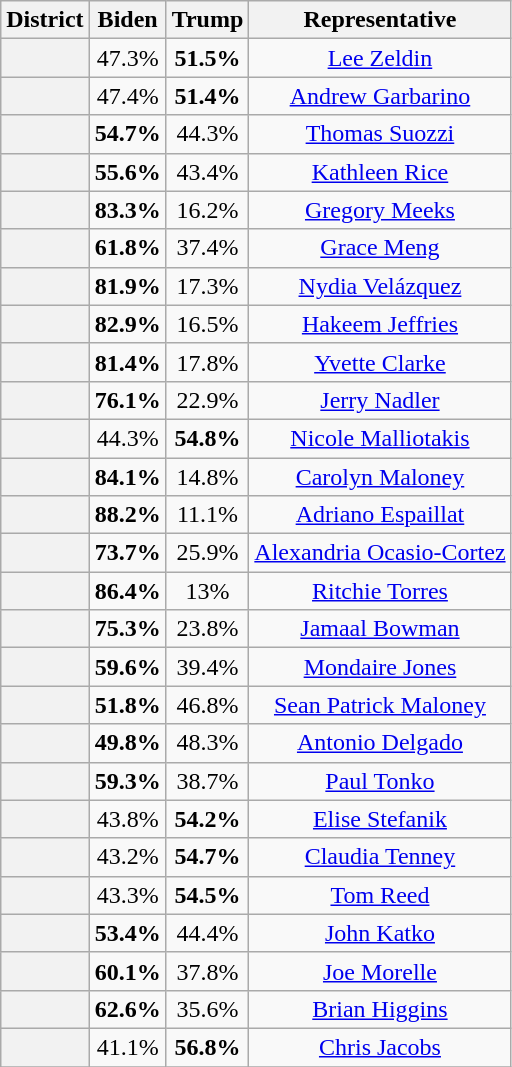<table class=wikitable>
<tr>
<th>District</th>
<th>Biden</th>
<th>Trump</th>
<th>Representative</th>
</tr>
<tr align=center>
<th></th>
<td>47.3%</td>
<td><strong>51.5%</strong></td>
<td><a href='#'>Lee Zeldin</a></td>
</tr>
<tr align=center>
<th></th>
<td>47.4%</td>
<td><strong>51.4%</strong></td>
<td><a href='#'>Andrew Garbarino</a></td>
</tr>
<tr align=center>
<th></th>
<td><strong>54.7%</strong></td>
<td>44.3%</td>
<td><a href='#'>Thomas Suozzi</a></td>
</tr>
<tr align=center>
<th></th>
<td><strong>55.6%</strong></td>
<td>43.4%</td>
<td><a href='#'>Kathleen Rice</a></td>
</tr>
<tr align=center>
<th></th>
<td><strong>83.3%</strong></td>
<td>16.2%</td>
<td><a href='#'>Gregory Meeks</a></td>
</tr>
<tr align=center>
<th></th>
<td><strong>61.8%</strong></td>
<td>37.4%</td>
<td><a href='#'>Grace Meng</a></td>
</tr>
<tr align=center>
<th></th>
<td><strong>81.9%</strong></td>
<td>17.3%</td>
<td><a href='#'>Nydia Velázquez</a></td>
</tr>
<tr align=center>
<th></th>
<td><strong>82.9%</strong></td>
<td>16.5%</td>
<td><a href='#'>Hakeem Jeffries</a></td>
</tr>
<tr align=center>
<th></th>
<td><strong>81.4%</strong></td>
<td>17.8%</td>
<td><a href='#'>Yvette Clarke</a></td>
</tr>
<tr align=center>
<th></th>
<td><strong>76.1%</strong></td>
<td>22.9%</td>
<td><a href='#'>Jerry Nadler</a></td>
</tr>
<tr align=center>
<th></th>
<td>44.3%</td>
<td><strong>54.8%</strong></td>
<td><a href='#'>Nicole Malliotakis</a></td>
</tr>
<tr align=center>
<th></th>
<td><strong>84.1%</strong></td>
<td>14.8%</td>
<td><a href='#'>Carolyn Maloney</a></td>
</tr>
<tr align=center>
<th></th>
<td><strong>88.2%</strong></td>
<td>11.1%</td>
<td><a href='#'>Adriano Espaillat</a></td>
</tr>
<tr align=center>
<th></th>
<td><strong>73.7%</strong></td>
<td>25.9%</td>
<td><a href='#'>Alexandria Ocasio-Cortez</a></td>
</tr>
<tr align=center>
<th></th>
<td><strong>86.4%</strong></td>
<td>13%</td>
<td><a href='#'>Ritchie Torres</a></td>
</tr>
<tr align=center>
<th></th>
<td><strong>75.3%</strong></td>
<td>23.8%</td>
<td><a href='#'>Jamaal Bowman</a></td>
</tr>
<tr align=center>
<th></th>
<td><strong>59.6%</strong></td>
<td>39.4%</td>
<td><a href='#'>Mondaire Jones</a></td>
</tr>
<tr align=center>
<th></th>
<td><strong>51.8%</strong></td>
<td>46.8%</td>
<td><a href='#'>Sean Patrick Maloney</a></td>
</tr>
<tr align=center>
<th></th>
<td><strong>49.8%</strong></td>
<td>48.3%</td>
<td><a href='#'>Antonio Delgado</a></td>
</tr>
<tr align=center>
<th></th>
<td><strong>59.3%</strong></td>
<td>38.7%</td>
<td><a href='#'>Paul Tonko</a></td>
</tr>
<tr align=center>
<th></th>
<td>43.8%</td>
<td><strong>54.2%</strong></td>
<td><a href='#'>Elise Stefanik</a></td>
</tr>
<tr align=center>
<th></th>
<td>43.2%</td>
<td><strong>54.7%</strong></td>
<td><a href='#'>Claudia Tenney</a></td>
</tr>
<tr align=center>
<th></th>
<td>43.3%</td>
<td><strong>54.5%</strong></td>
<td><a href='#'>Tom Reed</a></td>
</tr>
<tr align=center>
<th></th>
<td><strong>53.4%</strong></td>
<td>44.4%</td>
<td><a href='#'>John Katko</a></td>
</tr>
<tr align=center>
<th></th>
<td><strong>60.1%</strong></td>
<td>37.8%</td>
<td><a href='#'>Joe Morelle</a></td>
</tr>
<tr align=center>
<th></th>
<td><strong>62.6%</strong></td>
<td>35.6%</td>
<td><a href='#'>Brian Higgins</a></td>
</tr>
<tr align=center>
<th></th>
<td>41.1%</td>
<td><strong>56.8%</strong></td>
<td><a href='#'>Chris Jacobs</a></td>
</tr>
<tr align=center>
</tr>
</table>
